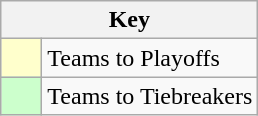<table class="wikitable" style="text-align: center;">
<tr>
<th colspan=2>Key</th>
</tr>
<tr>
<td style="background:#ffffcc; width:20px;"></td>
<td align=left>Teams to Playoffs</td>
</tr>
<tr>
<td style="background:#ccffcc; width:20px;"></td>
<td align=left>Teams to Tiebreakers</td>
</tr>
</table>
